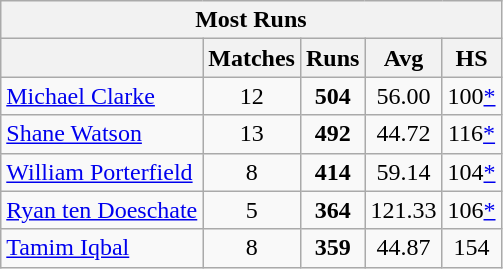<table class="wikitable" style="text-align:center;">
<tr>
<th colspan=5>Most Runs</th>
</tr>
<tr>
<th></th>
<th>Matches</th>
<th>Runs</th>
<th>Avg</th>
<th>HS</th>
</tr>
<tr>
<td align="left"> <a href='#'>Michael Clarke</a></td>
<td>12</td>
<td><strong>504</strong></td>
<td>56.00</td>
<td>100<a href='#'>*</a></td>
</tr>
<tr>
<td align="left"> <a href='#'>Shane Watson</a></td>
<td>13</td>
<td><strong>492</strong></td>
<td>44.72</td>
<td>116<a href='#'>*</a></td>
</tr>
<tr>
<td align="left"> <a href='#'>William Porterfield</a></td>
<td>8</td>
<td><strong>414</strong></td>
<td>59.14</td>
<td>104<a href='#'>*</a></td>
</tr>
<tr>
<td align="left"> <a href='#'>Ryan ten Doeschate</a></td>
<td>5</td>
<td><strong>364</strong></td>
<td>121.33</td>
<td>106<a href='#'>*</a></td>
</tr>
<tr>
<td align="left"> <a href='#'>Tamim Iqbal</a></td>
<td>8</td>
<td><strong>359</strong></td>
<td>44.87</td>
<td>154</td>
</tr>
</table>
